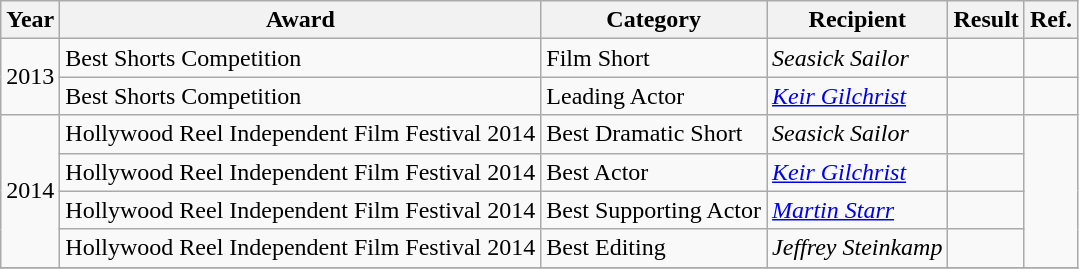<table class="wikitable">
<tr>
<th>Year</th>
<th>Award</th>
<th>Category</th>
<th>Recipient</th>
<th>Result</th>
<th>Ref.</th>
</tr>
<tr>
<td rowspan="2">2013</td>
<td>Best Shorts Competition</td>
<td>Film Short</td>
<td><em>Seasick Sailor</em></td>
<td></td>
<td></td>
</tr>
<tr>
<td>Best Shorts Competition</td>
<td>Leading Actor</td>
<td><em><a href='#'>Keir Gilchrist</a></em></td>
<td></td>
<td></td>
</tr>
<tr>
<td rowspan="4">2014</td>
<td>Hollywood Reel Independent Film Festival 2014</td>
<td>Best Dramatic Short</td>
<td><em>Seasick Sailor</em></td>
<td></td>
<td rowspan="4"></td>
</tr>
<tr>
<td>Hollywood Reel Independent Film Festival 2014</td>
<td>Best Actor</td>
<td><em><a href='#'>Keir Gilchrist</a></em></td>
<td></td>
</tr>
<tr>
<td>Hollywood Reel Independent Film Festival 2014</td>
<td>Best Supporting Actor</td>
<td><em><a href='#'>Martin Starr</a></em></td>
<td></td>
</tr>
<tr>
<td>Hollywood Reel Independent Film Festival 2014</td>
<td>Best Editing</td>
<td><em>Jeffrey Steinkamp</em></td>
<td></td>
</tr>
<tr>
</tr>
</table>
